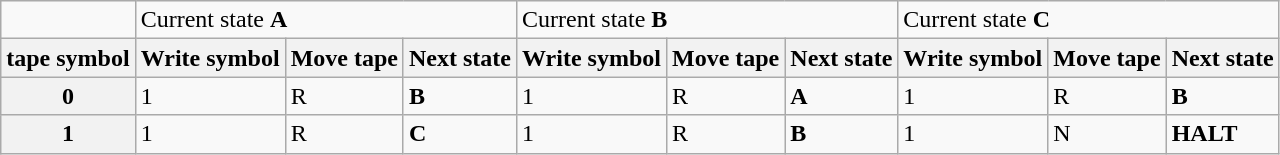<table class="wikitable">
<tr>
<td></td>
<td colspan="3">Current state <strong>A</strong></td>
<td colspan="3">Current state <strong>B</strong></td>
<td colspan="3">Current state <strong>C</strong></td>
</tr>
<tr>
<th>tape symbol</th>
<th>Write symbol</th>
<th>Move tape</th>
<th>Next state</th>
<th>Write symbol</th>
<th>Move tape</th>
<th>Next state</th>
<th>Write symbol</th>
<th>Move tape</th>
<th>Next state</th>
</tr>
<tr>
<th>0</th>
<td>1</td>
<td>R</td>
<td style="font-weight:bold">B</td>
<td>1</td>
<td>R</td>
<td style="font-weight:bold">A</td>
<td>1</td>
<td>R</td>
<td style="font-weight:bold">B</td>
</tr>
<tr>
<th>1</th>
<td>1</td>
<td>R</td>
<td style="font-weight:bold">C</td>
<td>1</td>
<td>R</td>
<td style="font-weight:bold">B</td>
<td>1</td>
<td>N</td>
<td><strong>HALT</strong></td>
</tr>
</table>
